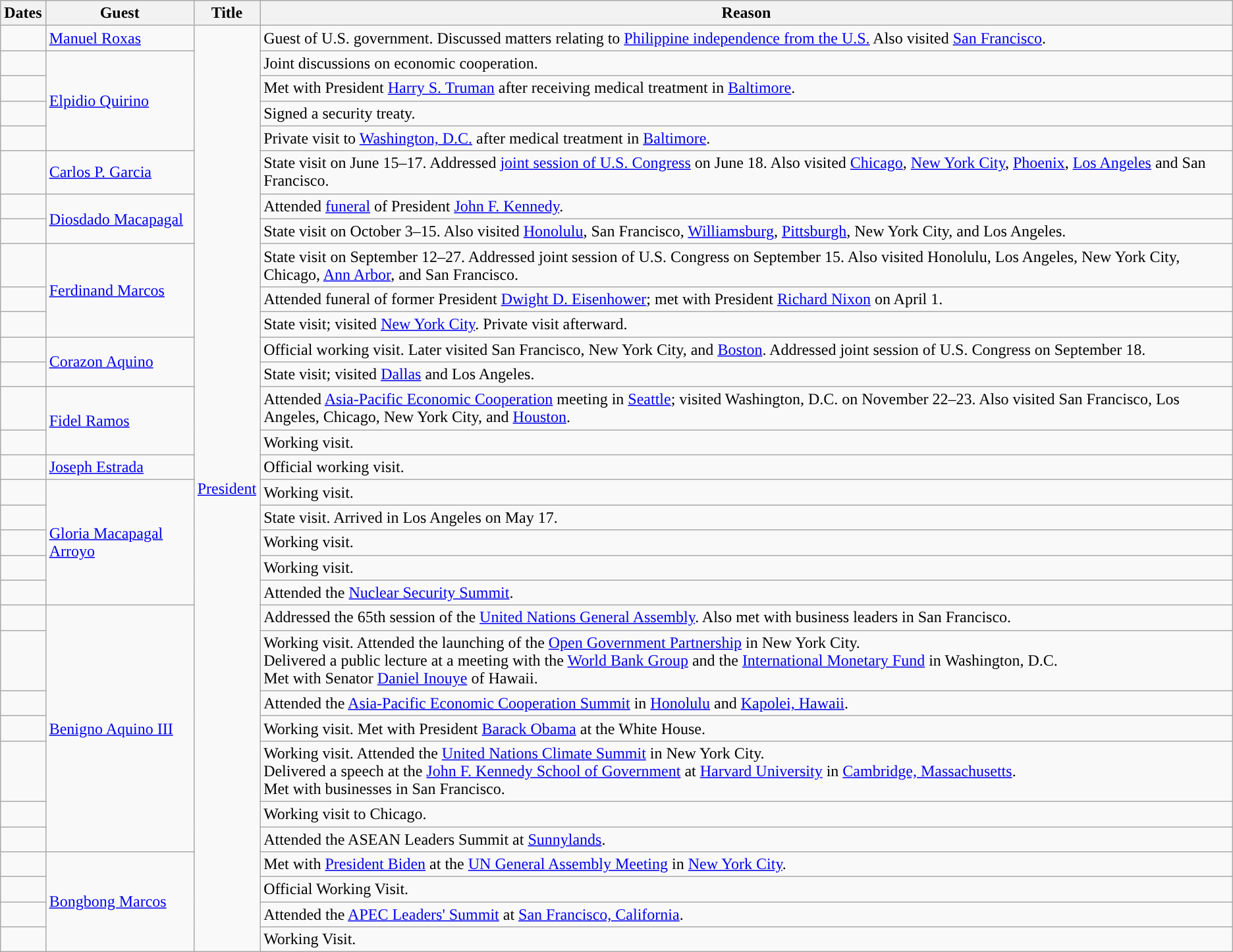<table class="wikitable sortable">
<tr>
<th>Dates</th>
<th>Guest</th>
<th>Title</th>
<th>Reason</th>
</tr>
<tr>
<td></td>
<td><a href='#'>Manuel Roxas</a></td>
<td rowspan="32"><a href='#'>President</a></td>
<td>Guest of U.S. government. Discussed matters relating to <a href='#'>Philippine independence from the U.S.</a> Also visited <a href='#'>San Francisco</a>.</td>
</tr>
<tr>
<td></td>
<td rowspan=4><a href='#'>Elpidio Quirino</a></td>
<td>Joint discussions on economic cooperation.</td>
</tr>
<tr>
<td></td>
<td>Met with President <a href='#'>Harry S. Truman</a> after receiving medical treatment in <a href='#'>Baltimore</a>.</td>
</tr>
<tr>
<td></td>
<td>Signed a security treaty.</td>
</tr>
<tr>
<td></td>
<td>Private visit to <a href='#'>Washington, D.C.</a> after medical treatment in <a href='#'>Baltimore</a>.</td>
</tr>
<tr>
<td></td>
<td><a href='#'>Carlos P. Garcia</a></td>
<td>State visit on June 15–17. Addressed <a href='#'>joint session of U.S. Congress</a> on June 18. Also visited <a href='#'>Chicago</a>, <a href='#'>New York City</a>, <a href='#'>Phoenix</a>, <a href='#'>Los Angeles</a> and San Francisco.</td>
</tr>
<tr>
<td></td>
<td rowspan=2><a href='#'>Diosdado Macapagal</a></td>
<td>Attended <a href='#'>funeral</a> of President <a href='#'>John F. Kennedy</a>.</td>
</tr>
<tr>
<td></td>
<td>State visit on October 3–15. Also visited <a href='#'>Honolulu</a>, San Francisco, <a href='#'>Williamsburg</a>, <a href='#'>Pittsburgh</a>, New York City, and Los Angeles.</td>
</tr>
<tr>
<td></td>
<td rowspan=3><a href='#'>Ferdinand Marcos</a></td>
<td>State visit on September 12–27. Addressed joint session of U.S. Congress on September 15. Also visited Honolulu, Los Angeles, New York City, Chicago, <a href='#'>Ann Arbor</a>, and San Francisco.</td>
</tr>
<tr>
<td></td>
<td>Attended funeral of former President <a href='#'>Dwight D. Eisenhower</a>; met with President <a href='#'>Richard Nixon</a> on April 1.</td>
</tr>
<tr>
<td></td>
<td>State visit; visited <a href='#'>New York City</a>. Private visit afterward.</td>
</tr>
<tr>
<td></td>
<td rowspan=2><a href='#'>Corazon Aquino</a></td>
<td>Official working visit. Later visited San Francisco, New York City, and <a href='#'>Boston</a>. Addressed joint session of U.S. Congress on September 18.</td>
</tr>
<tr>
<td></td>
<td>State visit; visited <a href='#'>Dallas</a> and Los Angeles.</td>
</tr>
<tr>
<td></td>
<td rowspan=2><a href='#'>Fidel Ramos</a></td>
<td>Attended <a href='#'>Asia-Pacific Economic Cooperation</a> meeting in <a href='#'>Seattle</a>; visited Washington, D.C. on November 22–23. Also visited San Francisco, Los Angeles, Chicago, New York City, and <a href='#'>Houston</a>.</td>
</tr>
<tr>
<td></td>
<td>Working visit.</td>
</tr>
<tr>
<td></td>
<td><a href='#'>Joseph Estrada</a></td>
<td>Official working visit.</td>
</tr>
<tr>
<td></td>
<td rowspan=5><a href='#'>Gloria Macapagal Arroyo</a></td>
<td>Working visit.</td>
</tr>
<tr>
<td></td>
<td>State visit. Arrived in Los Angeles on May 17.</td>
</tr>
<tr>
<td></td>
<td>Working visit.</td>
</tr>
<tr>
<td></td>
<td>Working visit.</td>
</tr>
<tr>
<td></td>
<td>Attended the <a href='#'>Nuclear Security Summit</a>.</td>
</tr>
<tr>
<td></td>
<td rowspan="7"><a href='#'>Benigno Aquino III</a></td>
<td>Addressed the 65th session of the <a href='#'>United Nations General Assembly</a>. Also met with business leaders in San Francisco.</td>
</tr>
<tr>
<td></td>
<td>Working visit. Attended the launching of the <a href='#'>Open Government Partnership</a> in New York City.<br>Delivered a public lecture at a meeting with the <a href='#'>World Bank Group</a> and the <a href='#'>International Monetary Fund</a> in Washington, D.C.<br>Met with Senator <a href='#'>Daniel Inouye</a> of Hawaii.</td>
</tr>
<tr>
<td></td>
<td>Attended the <a href='#'>Asia-Pacific Economic Cooperation Summit</a> in <a href='#'>Honolulu</a> and <a href='#'>Kapolei, Hawaii</a>.</td>
</tr>
<tr>
<td></td>
<td>Working visit. Met with President <a href='#'>Barack Obama</a> at the White House.</td>
</tr>
<tr>
<td></td>
<td>Working visit. Attended the <a href='#'>United Nations Climate Summit</a> in New York City.<br>Delivered a speech at the <a href='#'>John F. Kennedy School of Government</a> at <a href='#'>Harvard University</a> in <a href='#'>Cambridge, Massachusetts</a>.<br>Met with businesses in San Francisco.</td>
</tr>
<tr>
<td></td>
<td>Working visit to Chicago.</td>
</tr>
<tr>
<td></td>
<td>Attended the ASEAN Leaders Summit at <a href='#'>Sunnylands</a>.</td>
</tr>
<tr>
<td></td>
<td rowspan="4"><a href='#'>Bongbong Marcos</a></td>
<td>Met with <a href='#'>President Biden</a> at the <a href='#'>UN General Assembly Meeting</a> in <a href='#'>New York City</a>.</td>
</tr>
<tr>
<td></td>
<td>Official Working Visit.</td>
</tr>
<tr>
<td></td>
<td>Attended the <a href='#'>APEC Leaders' Summit</a> at <a href='#'>San Francisco, California</a>.</td>
</tr>
<tr>
<td></td>
<td>Working Visit.</td>
</tr>
</table>
